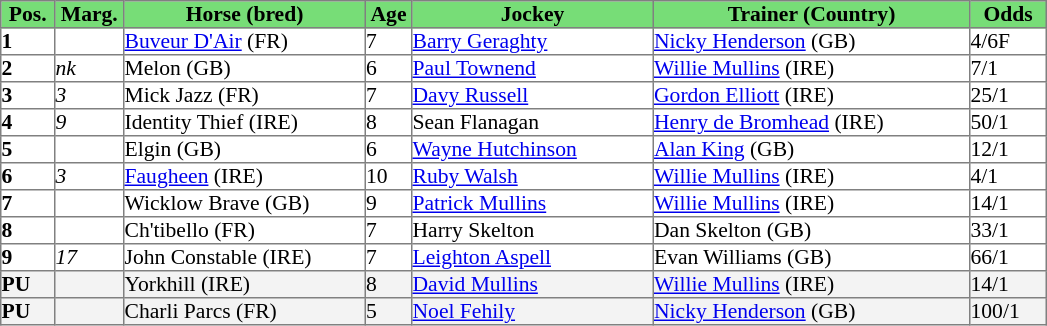<table border="1" cellpadding="0" style="border-collapse: collapse; font-size:90%">
<tr style="background:#7d7; text-align:center;">
<td style="width:35px;"><strong>Pos.</strong></td>
<td style="width:45px;"><strong>Marg.</strong></td>
<td style="width:160px;"><strong>Horse (bred)</strong></td>
<td style="width:30px;"><strong>Age</strong></td>
<td style="width:160px;"><strong>Jockey</strong></td>
<td style="width:210px;"><strong>Trainer (Country)</strong></td>
<td style="width:50px;"><strong>Odds</strong></td>
</tr>
<tr>
<td><strong>1</strong></td>
<td></td>
<td><a href='#'>Buveur D'Air</a> (FR)</td>
<td>7</td>
<td><a href='#'>Barry Geraghty</a></td>
<td><a href='#'>Nicky Henderson</a> (GB)</td>
<td>4/6F</td>
</tr>
<tr>
<td><strong>2</strong></td>
<td><em>nk</em></td>
<td>Melon (GB)</td>
<td>6</td>
<td><a href='#'>Paul Townend</a></td>
<td><a href='#'>Willie Mullins</a> (IRE)</td>
<td>7/1</td>
</tr>
<tr>
<td><strong>3</strong></td>
<td><em>3</em></td>
<td>Mick Jazz (FR)</td>
<td>7</td>
<td><a href='#'>Davy Russell</a></td>
<td><a href='#'>Gordon Elliott</a> (IRE)</td>
<td>25/1</td>
</tr>
<tr>
<td><strong>4</strong></td>
<td><em>9</em></td>
<td>Identity Thief (IRE)</td>
<td>8</td>
<td>Sean Flanagan</td>
<td><a href='#'>Henry de Bromhead</a> (IRE)</td>
<td>50/1</td>
</tr>
<tr>
<td><strong>5</strong></td>
<td><em></em></td>
<td>Elgin (GB)</td>
<td>6</td>
<td><a href='#'>Wayne Hutchinson</a></td>
<td><a href='#'>Alan King</a> (GB)</td>
<td>12/1</td>
</tr>
<tr>
<td><strong>6</strong></td>
<td><em>3</em></td>
<td><a href='#'>Faugheen</a> (IRE)</td>
<td>10</td>
<td><a href='#'>Ruby Walsh</a></td>
<td><a href='#'>Willie Mullins</a> (IRE)</td>
<td>4/1</td>
</tr>
<tr>
<td><strong>7</strong></td>
<td><em></em></td>
<td>Wicklow Brave (GB)</td>
<td>9</td>
<td><a href='#'>Patrick Mullins</a></td>
<td><a href='#'>Willie Mullins</a> (IRE)</td>
<td>14/1</td>
</tr>
<tr>
<td><strong>8</strong></td>
<td><em></em></td>
<td>Ch'tibello (FR)</td>
<td>7</td>
<td>Harry Skelton</td>
<td>Dan Skelton (GB)</td>
<td>33/1</td>
</tr>
<tr>
<td><strong>9</strong></td>
<td><em>17</em></td>
<td>John Constable (IRE)</td>
<td>7</td>
<td><a href='#'>Leighton Aspell</a></td>
<td>Evan Williams (GB)</td>
<td>66/1</td>
</tr>
<tr bgcolor="#f3f3f3">
<td><strong>PU</strong></td>
<td></td>
<td>Yorkhill (IRE)</td>
<td>8</td>
<td><a href='#'>David Mullins</a></td>
<td><a href='#'>Willie Mullins</a> (IRE)</td>
<td>14/1</td>
</tr>
<tr bgcolor="#f3f3f3">
<td><strong>PU</strong></td>
<td></td>
<td>Charli Parcs (FR)</td>
<td>5</td>
<td><a href='#'>Noel Fehily</a></td>
<td><a href='#'>Nicky Henderson</a> (GB)</td>
<td>100/1</td>
</tr>
</table>
